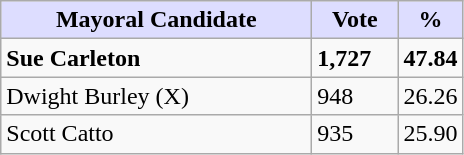<table class="wikitable">
<tr>
<th style="background:#ddf; width:200px;">Mayoral Candidate</th>
<th style="background:#ddf; width:50px;">Vote</th>
<th style="background:#ddf; width:30px;">%</th>
</tr>
<tr>
<td><strong>Sue Carleton</strong></td>
<td><strong>1,727</strong></td>
<td><strong>47.84</strong></td>
</tr>
<tr>
<td>Dwight Burley (X)</td>
<td>948</td>
<td>26.26</td>
</tr>
<tr>
<td>Scott Catto</td>
<td>935</td>
<td>25.90</td>
</tr>
</table>
